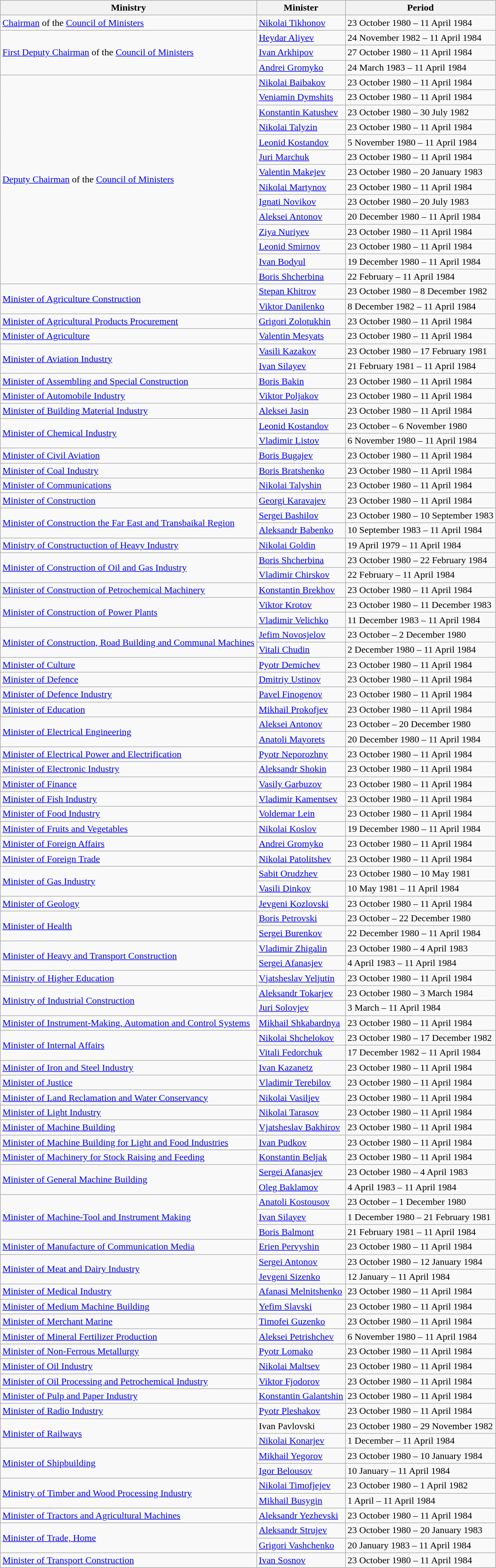<table class="wikitable">
<tr>
<th>Ministry</th>
<th>Minister</th>
<th>Period</th>
</tr>
<tr>
<td><a href='#'>Chairman</a> of the <a href='#'>Council of Ministers</a></td>
<td><a href='#'>Nikolai Tikhonov</a></td>
<td>23 October 1980 – 11 April 1984</td>
</tr>
<tr>
<td rowspan="3"><a href='#'>First Deputy Chairman</a> of the <a href='#'>Council of Ministers</a></td>
<td><a href='#'>Heydar Aliyev</a></td>
<td>24 November 1982 – 11 April 1984</td>
</tr>
<tr>
<td><a href='#'>Ivan Arkhipov</a></td>
<td>27 October 1980 – 11 April 1984</td>
</tr>
<tr>
<td><a href='#'>Andrei Gromyko</a></td>
<td>24 March 1983 – 11 April 1984</td>
</tr>
<tr>
<td rowspan="14"><a href='#'>Deputy Chairman</a> of the <a href='#'>Council of Ministers</a></td>
<td><a href='#'>Nikolai Baibakov</a></td>
<td>23 October 1980 – 11 April 1984</td>
</tr>
<tr>
<td><a href='#'>Veniamin Dymshits</a></td>
<td>23 October 1980 – 11 April 1984</td>
</tr>
<tr>
<td><a href='#'>Konstantin Katushev</a></td>
<td>23 October 1980 – 30 July 1982</td>
</tr>
<tr>
<td><a href='#'>Nikolai Talyzin</a></td>
<td>23 October 1980 – 11 April 1984</td>
</tr>
<tr>
<td><a href='#'>Leonid Kostandov</a></td>
<td>5 November 1980 – 11 April 1984</td>
</tr>
<tr>
<td><a href='#'>Juri Marchuk</a></td>
<td>23 October 1980 – 11 April 1984</td>
</tr>
<tr>
<td><a href='#'>Valentin Makejev</a></td>
<td>23 October 1980 – 20 January 1983</td>
</tr>
<tr>
<td><a href='#'>Nikolai Martynov</a></td>
<td>23 October 1980 – 11 April 1984</td>
</tr>
<tr>
<td><a href='#'>Ignati Novikov</a></td>
<td>23 October 1980 – 20 July 1983</td>
</tr>
<tr>
<td><a href='#'>Aleksei Antonov</a></td>
<td>20 December 1980 – 11 April 1984</td>
</tr>
<tr>
<td><a href='#'>Ziya Nuriyev</a></td>
<td>23 October 1980 – 11 April 1984</td>
</tr>
<tr>
<td><a href='#'>Leonid Smirnov</a></td>
<td>23 October 1980 – 11 April 1984</td>
</tr>
<tr>
<td><a href='#'>Ivan Bodyul</a></td>
<td>19 December 1980 – 11 April 1984</td>
</tr>
<tr>
<td><a href='#'>Boris Shcherbina</a></td>
<td>22 February – 11 April 1984</td>
</tr>
<tr>
<td rowspan="2"><a href='#'>Minister of Agriculture Construction</a></td>
<td><a href='#'>Stepan Khitrov</a></td>
<td>23 October 1980 – 8 December 1982</td>
</tr>
<tr>
<td><a href='#'>Viktor Danilenko</a></td>
<td>8 December 1982 – 11 April 1984</td>
</tr>
<tr>
<td><a href='#'>Minister of Agricultural Products Procurement</a></td>
<td><a href='#'>Grigori Zolotukhin</a></td>
<td>23 October 1980 – 11 April 1984</td>
</tr>
<tr>
<td><a href='#'>Minister of Agriculture</a></td>
<td><a href='#'>Valentin Mesyats</a></td>
<td>23 October 1980 – 11 April 1984</td>
</tr>
<tr>
<td rowspan="2"><a href='#'>Minister of Aviation Industry</a></td>
<td><a href='#'>Vasili Kazakov</a></td>
<td>23 October 1980 – 17 February 1981</td>
</tr>
<tr>
<td><a href='#'>Ivan Silayev</a></td>
<td>21 February 1981 – 11 April 1984</td>
</tr>
<tr>
<td><a href='#'>Minister of Assembling and Special Construction</a></td>
<td><a href='#'>Boris Bakin</a></td>
<td>23 October 1980 – 11 April 1984</td>
</tr>
<tr>
<td><a href='#'>Minister of Automobile Industry</a></td>
<td><a href='#'>Viktor Poljakov</a></td>
<td>23 October 1980 – 11 April 1984</td>
</tr>
<tr>
<td><a href='#'>Minister of Building Material Industry</a></td>
<td><a href='#'>Aleksei Jasin</a></td>
<td>23 October 1980 – 11 April 1984</td>
</tr>
<tr>
<td rowspan="2"><a href='#'>Minister of Chemical Industry</a></td>
<td><a href='#'>Leonid Kostandov</a></td>
<td>23 October – 6 November 1980</td>
</tr>
<tr>
<td><a href='#'>Vladimir Listov</a></td>
<td>6 November 1980 – 11 April 1984</td>
</tr>
<tr>
<td><a href='#'>Minister of Civil Aviation</a></td>
<td><a href='#'>Boris Bugajev</a></td>
<td>23 October 1980 – 11 April 1984</td>
</tr>
<tr>
<td><a href='#'>Minister of Coal Industry</a></td>
<td><a href='#'>Boris Bratshenko</a></td>
<td>23 October 1980 – 11 April 1984</td>
</tr>
<tr>
<td><a href='#'>Minister of Communications</a></td>
<td><a href='#'>Nikolai Talyshin</a></td>
<td>23 October 1980 – 11 April 1984</td>
</tr>
<tr>
<td><a href='#'>Minister of Construction</a></td>
<td><a href='#'>Georgi Karavajev</a></td>
<td>23 October 1980 – 11 April 1984</td>
</tr>
<tr>
<td rowspan="2"><a href='#'>Minister of Construction the Far East and Transbaikal Region</a></td>
<td><a href='#'>Sergei Bashilov</a></td>
<td>23 October 1980 – 10 September 1983</td>
</tr>
<tr>
<td><a href='#'>Aleksandr Babenko</a></td>
<td>10 September 1983 – 11 April 1984</td>
</tr>
<tr>
<td><a href='#'>Ministry of Constructuction of Heavy Industry</a></td>
<td><a href='#'>Nikolai Goldin</a></td>
<td>19 April 1979 – 11 April 1984</td>
</tr>
<tr>
<td rowspan="2"><a href='#'>Minister of Construction of Oil and Gas Industry</a></td>
<td><a href='#'>Boris Shcherbina</a></td>
<td>23 October 1980 – 22 February 1984</td>
</tr>
<tr>
<td><a href='#'>Vladimir Chirskov</a></td>
<td>22 February – 11 April 1984</td>
</tr>
<tr>
<td><a href='#'>Minister of Construction of Petrochemical Machinery</a></td>
<td><a href='#'>Konstantin Brekhov</a></td>
<td>23 October 1980 – 11 April 1984</td>
</tr>
<tr>
<td rowspan="2"><a href='#'>Minister of Construction of Power Plants</a></td>
<td><a href='#'>Viktor Krotov</a></td>
<td>23 October 1980 – 11 December 1983</td>
</tr>
<tr>
<td><a href='#'>Vladimir Velichko</a></td>
<td>11 December 1983 – 11 April 1984</td>
</tr>
<tr>
<td rowspan="2"><a href='#'>Minister of Construction, Road Building and Communal Machines</a></td>
<td><a href='#'>Jefim Novosjelov</a></td>
<td>23 October – 2 December 1980</td>
</tr>
<tr>
<td><a href='#'>Vitali Chudin</a></td>
<td>2 December 1980 – 11 April 1984</td>
</tr>
<tr>
<td><a href='#'>Minister of Culture</a></td>
<td><a href='#'>Pyotr Demichev</a></td>
<td>23 October 1980 – 11 April 1984</td>
</tr>
<tr>
<td><a href='#'>Minister of Defence</a></td>
<td><a href='#'>Dmitriy Ustinov</a></td>
<td>23 October 1980 – 11 April 1984</td>
</tr>
<tr>
<td><a href='#'>Minister of Defence Industry</a></td>
<td><a href='#'>Pavel Finogenov</a></td>
<td>23 October 1980 – 11 April 1984</td>
</tr>
<tr>
<td><a href='#'>Minister of Education</a></td>
<td><a href='#'>Mikhail Prokofjev</a></td>
<td>23 October 1980 – 11 April 1984</td>
</tr>
<tr>
<td rowspan="2"><a href='#'>Minister of Electrical Engineering</a></td>
<td><a href='#'>Aleksei Antonov</a></td>
<td>23 October – 20 December 1980</td>
</tr>
<tr>
<td><a href='#'>Anatoli Mayorets</a></td>
<td>20 December 1980 – 11 April 1984</td>
</tr>
<tr>
<td><a href='#'>Minister of Electrical Power and Electrification</a></td>
<td><a href='#'>Pyotr Neporozhny</a></td>
<td>23 October 1980 – 11 April 1984</td>
</tr>
<tr>
<td><a href='#'>Minister of Electronic Industry</a></td>
<td><a href='#'>Aleksandr Shokin</a></td>
<td>23 October 1980 – 11 April 1984</td>
</tr>
<tr>
<td><a href='#'>Minister of Finance</a></td>
<td><a href='#'>Vasily Garbuzov</a></td>
<td>23 October 1980 – 11 April 1984</td>
</tr>
<tr>
<td><a href='#'>Minister of Fish Industry</a></td>
<td><a href='#'>Vladimir Kamentsev</a></td>
<td>23 October 1980 – 11 April 1984</td>
</tr>
<tr>
<td><a href='#'>Minister of Food Industry</a></td>
<td><a href='#'>Voldemar Lein</a></td>
<td>23 October 1980 – 11 April 1984</td>
</tr>
<tr>
<td><a href='#'>Minister of Fruits and Vegetables</a></td>
<td><a href='#'>Nikolai Koslov</a></td>
<td>19 December 1980 – 11 April 1984</td>
</tr>
<tr>
<td><a href='#'>Minister of Foreign Affairs</a></td>
<td><a href='#'>Andrei Gromyko</a></td>
<td>23 October 1980 – 11 April 1984</td>
</tr>
<tr>
<td><a href='#'>Minister of Foreign Trade</a></td>
<td><a href='#'>Nikolai Patolitshev</a></td>
<td>23 October 1980 – 11 April 1984</td>
</tr>
<tr>
<td rowspan="2"><a href='#'>Minister of Gas Industry</a></td>
<td><a href='#'>Sabit Orudzhev</a></td>
<td>23 October 1980 – 10 May 1981</td>
</tr>
<tr>
<td><a href='#'>Vasili Dinkov</a></td>
<td>10 May 1981 – 11 April 1984</td>
</tr>
<tr>
<td><a href='#'>Minister of Geology</a></td>
<td><a href='#'>Jevgeni Kozlovski</a></td>
<td>23 October 1980 – 11 April 1984</td>
</tr>
<tr>
<td rowspan="2"><a href='#'>Minister of Health</a></td>
<td><a href='#'>Boris Petrovski</a></td>
<td>23 October – 22 December 1980</td>
</tr>
<tr>
<td><a href='#'>Sergei Burenkov</a></td>
<td>22 December 1980 – 11 April 1984</td>
</tr>
<tr>
<td rowspan="2"><a href='#'>Minister of Heavy and Transport Construction</a></td>
<td><a href='#'>Vladimir Zhigalin</a></td>
<td>23 October 1980 – 4 April 1983</td>
</tr>
<tr>
<td><a href='#'>Sergei Afanasjev</a></td>
<td>4 April 1983 – 11 April 1984</td>
</tr>
<tr>
<td><a href='#'>Ministry of Higher Education</a></td>
<td><a href='#'>Vjatsheslav Yeljutin</a></td>
<td>23 October 1980 – 11 April 1984</td>
</tr>
<tr>
<td rowspan="2"><a href='#'>Ministry of Industrial Construction</a></td>
<td><a href='#'>Aleksandr Tokarjev</a></td>
<td>23 October 1980 – 3 March 1984</td>
</tr>
<tr>
<td><a href='#'>Juri Solovjev</a></td>
<td>3 March – 11 April 1984</td>
</tr>
<tr>
<td><a href='#'>Minister of Instrument-Making, Automation and Control Systems</a></td>
<td><a href='#'>Mikhail Shkabardnya</a></td>
<td>23 October 1980 – 11 April 1984</td>
</tr>
<tr>
<td rowspan="2"><a href='#'>Minister of Internal Affairs</a></td>
<td><a href='#'>Nikolai Shchelokov</a></td>
<td>23 October 1980 – 17 December 1982</td>
</tr>
<tr>
<td><a href='#'>Vitali Fedorchuk</a></td>
<td>17 December 1982 – 11 April 1984</td>
</tr>
<tr>
<td><a href='#'>Minister of Iron and Steel Industry</a></td>
<td><a href='#'>Ivan Kazanetz</a></td>
<td>23 October 1980 – 11 April 1984</td>
</tr>
<tr>
<td><a href='#'>Minister of Justice</a></td>
<td><a href='#'>Vladimir Terebilov</a></td>
<td>23 October 1980 – 11 April 1984</td>
</tr>
<tr>
<td><a href='#'>Minister of Land Reclamation and Water Conservancy</a></td>
<td><a href='#'>Nikolai Vasiljev</a></td>
<td>23 October 1980 – 11 April 1984</td>
</tr>
<tr>
<td><a href='#'>Minister of Light Industry</a></td>
<td><a href='#'>Nikolai Tarasov</a></td>
<td>23 October 1980 – 11 April 1984</td>
</tr>
<tr>
<td><a href='#'>Minister of Machine Building</a></td>
<td><a href='#'>Vjatsheslav Bakhirov</a></td>
<td>23 October 1980 – 11 April 1984</td>
</tr>
<tr>
<td><a href='#'>Minister of Machine Building for Light and Food Industries</a></td>
<td><a href='#'>Ivan Pudkov</a></td>
<td>23 October 1980 – 11 April 1984</td>
</tr>
<tr>
<td><a href='#'>Minister of Machinery for Stock Raising and Feeding</a></td>
<td><a href='#'>Konstantin Beljak</a></td>
<td>23 October 1980 – 11 April 1984</td>
</tr>
<tr>
<td rowspan="2"><a href='#'>Minister of General Machine Building</a></td>
<td><a href='#'>Sergei Afanasjev</a></td>
<td>23 October 1980 – 4 April 1983</td>
</tr>
<tr>
<td><a href='#'>Oleg Baklamov</a></td>
<td>4 April 1983 – 11 April 1984</td>
</tr>
<tr>
<td rowspan="3"><a href='#'>Minister of Machine-Tool and Instrument Making</a></td>
<td><a href='#'>Anatoli Kostousov</a></td>
<td>23 October – 1 December 1980</td>
</tr>
<tr>
<td><a href='#'>Ivan Silayev</a></td>
<td>1 December 1980 – 21 February 1981</td>
</tr>
<tr>
<td><a href='#'>Boris Balmont</a></td>
<td>21 February 1981 – 11 April 1984</td>
</tr>
<tr>
<td><a href='#'>Minister of Manufacture of Communication Media</a></td>
<td><a href='#'>Erien Pervyshin</a></td>
<td>23 October 1980 – 11 April 1984</td>
</tr>
<tr>
<td rowspan="2"><a href='#'>Minister of Meat and Dairy Industry</a></td>
<td><a href='#'>Sergei Antonov</a></td>
<td>23 October 1980 – 12 January 1984</td>
</tr>
<tr>
<td><a href='#'>Jevgeni Sizenko</a></td>
<td>12 January – 11 April 1984</td>
</tr>
<tr>
<td><a href='#'>Minister of Medical Industry</a></td>
<td><a href='#'>Afanasi Melnitshenko</a></td>
<td>23 October 1980 – 11 April 1984</td>
</tr>
<tr>
<td><a href='#'>Minister of Medium Machine Building</a></td>
<td><a href='#'>Yefim Slavski</a></td>
<td>23 October 1980 – 11 April 1984</td>
</tr>
<tr>
<td><a href='#'>Minister of Merchant Marine</a></td>
<td><a href='#'>Timofei Guzenko</a></td>
<td>23 October 1980 – 11 April 1984</td>
</tr>
<tr>
<td><a href='#'>Minister of Mineral Fertilizer Production</a></td>
<td><a href='#'>Aleksei Petrishchev</a></td>
<td>6 November 1980 – 11 April 1984</td>
</tr>
<tr>
<td><a href='#'>Minister of Non-Ferrous Metallurgy</a></td>
<td><a href='#'>Pyotr Lomako</a></td>
<td>23 October 1980 – 11 April 1984</td>
</tr>
<tr>
<td><a href='#'>Minister of Oil Industry</a></td>
<td><a href='#'>Nikolai Maltsev</a></td>
<td>23 October 1980 – 11 April 1984</td>
</tr>
<tr>
<td><a href='#'>Minister of Oil Processing and Petrochemical Industry</a></td>
<td><a href='#'>Viktor Fjodorov</a></td>
<td>23 October 1980 – 11 April 1984</td>
</tr>
<tr>
<td><a href='#'>Minister of Pulp and Paper Industry</a></td>
<td><a href='#'>Konstantin Galantshin</a></td>
<td>23 October 1980 – 11 April 1984</td>
</tr>
<tr>
<td><a href='#'>Minister of Radio Industry</a></td>
<td><a href='#'>Pyotr Pleshakov</a></td>
<td>23 October 1980 – 11 April 1984</td>
</tr>
<tr>
<td rowspan="2"><a href='#'>Minister of Railways</a></td>
<td>Ivan Pavlovski</td>
<td>23 October 1980 – 29 November 1982</td>
</tr>
<tr>
<td><a href='#'>Nikolai Konarjev</a></td>
<td>1 December – 11 April 1984</td>
</tr>
<tr>
<td rowspan="2"><a href='#'>Minister of Shipbuilding</a></td>
<td><a href='#'>Mikhail Yegorov</a></td>
<td>23 October 1980 – 10 January 1984</td>
</tr>
<tr>
<td><a href='#'>Igor Belousov</a></td>
<td>10 January – 11 April 1984</td>
</tr>
<tr>
<td rowspan="2"><a href='#'>Ministry of Timber and Wood Processing Industry</a></td>
<td><a href='#'>Nikolai Timofjejev</a></td>
<td>23 October 1980 – 1 April 1982</td>
</tr>
<tr>
<td><a href='#'>Mikhail Busygin</a></td>
<td>1 April – 11 April 1984</td>
</tr>
<tr>
<td><a href='#'>Minister of Tractors and Agricultural Machines</a></td>
<td><a href='#'>Aleksandr Yezhevski</a></td>
<td>23 October 1980 – 11 April 1984</td>
</tr>
<tr>
<td rowspan="2"><a href='#'>Minister of Trade, Home</a></td>
<td><a href='#'>Aleksandr Strujev</a></td>
<td>23 October 1980 – 20 January 1983</td>
</tr>
<tr>
<td><a href='#'>Grigori Vashchenko</a></td>
<td>20 January 1983 – 11 April 1984</td>
</tr>
<tr>
<td><a href='#'>Minister of Transport Construction</a></td>
<td><a href='#'>Ivan Sosnov</a></td>
<td>23 October 1980 – 11 April 1984</td>
</tr>
</table>
